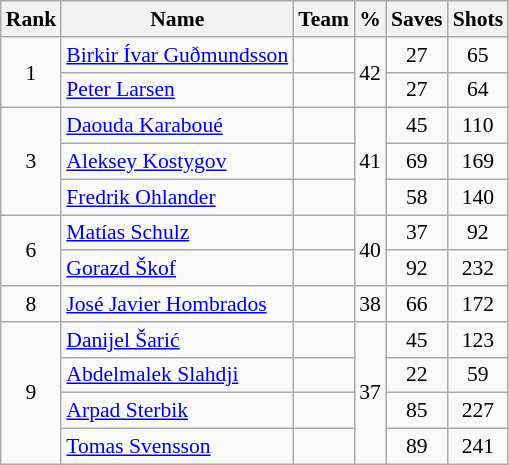<table class="wikitable sortable" style="text-align: center; font-size:90%">
<tr>
<th>Rank</th>
<th>Name</th>
<th>Team</th>
<th>%</th>
<th>Saves</th>
<th>Shots</th>
</tr>
<tr>
<td rowspan=2>1</td>
<td align=left><a href='#'>Birkir Ívar Guðmundsson</a></td>
<td align=left></td>
<td rowspan=2>42</td>
<td>27</td>
<td>65</td>
</tr>
<tr>
<td align=left><a href='#'>Peter Larsen</a></td>
<td align=left></td>
<td>27</td>
<td>64</td>
</tr>
<tr>
<td rowspan=3>3</td>
<td align=left><a href='#'>Daouda Karaboué</a></td>
<td align=left></td>
<td rowspan=3>41</td>
<td>45</td>
<td>110</td>
</tr>
<tr>
<td align=left><a href='#'>Aleksey Kostygov</a></td>
<td align=left></td>
<td>69</td>
<td>169</td>
</tr>
<tr>
<td align=left><a href='#'>Fredrik Ohlander</a></td>
<td align=left></td>
<td>58</td>
<td>140</td>
</tr>
<tr>
<td rowspan=2>6</td>
<td align=left><a href='#'>Matías Schulz</a></td>
<td align=left></td>
<td rowspan=2>40</td>
<td>37</td>
<td>92</td>
</tr>
<tr>
<td align=left><a href='#'>Gorazd Škof</a></td>
<td align=left></td>
<td>92</td>
<td>232</td>
</tr>
<tr>
<td>8</td>
<td align=left><a href='#'>José Javier Hombrados</a></td>
<td align=left></td>
<td>38</td>
<td>66</td>
<td>172</td>
</tr>
<tr>
<td rowspan=4>9</td>
<td align=left><a href='#'>Danijel Šarić</a></td>
<td align=left></td>
<td rowspan=4>37</td>
<td>45</td>
<td>123</td>
</tr>
<tr>
<td align=left><a href='#'>Abdelmalek Slahdji</a></td>
<td align=left></td>
<td>22</td>
<td>59</td>
</tr>
<tr>
<td align=left><a href='#'>Arpad Sterbik</a></td>
<td align=left></td>
<td>85</td>
<td>227</td>
</tr>
<tr>
<td align=left><a href='#'>Tomas Svensson</a></td>
<td align=left></td>
<td>89</td>
<td>241</td>
</tr>
</table>
